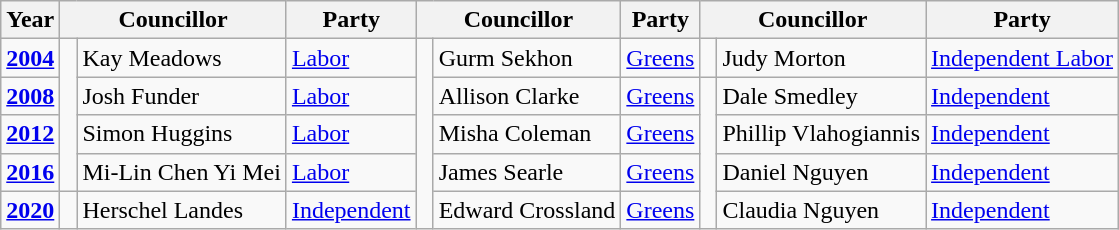<table class="wikitable">
<tr>
<th>Year</th>
<th colspan="2">Councillor</th>
<th>Party</th>
<th colspan="2">Councillor</th>
<th>Party</th>
<th colspan="2">Councillor</th>
<th>Party</th>
</tr>
<tr>
<td><strong><a href='#'>2004</a></strong></td>
<td rowspan="4" width="1px" > </td>
<td rowspan="1">Kay Meadows</td>
<td rowspan="1"><a href='#'>Labor</a></td>
<td rowspan="5" width="1px" > </td>
<td rowspan="1">Gurm Sekhon</td>
<td rowspan="1"><a href='#'>Greens</a></td>
<td rowspan="1" width="1px" > </td>
<td rowspan="1">Judy Morton</td>
<td rowspan="1"><a href='#'>Independent Labor</a></td>
</tr>
<tr>
<td><strong><a href='#'>2008</a></strong></td>
<td rowspan="1">Josh Funder</td>
<td rowspan="1"><a href='#'>Labor</a></td>
<td rowspan="1">Allison Clarke</td>
<td rowspan="1"><a href='#'>Greens</a></td>
<td rowspan="4" width="1px" > </td>
<td rowspan="1">Dale Smedley</td>
<td rowspan="1"><a href='#'>Independent</a></td>
</tr>
<tr>
<td><strong><a href='#'>2012</a></strong></td>
<td rowspan="1">Simon Huggins</td>
<td rowspan="1"><a href='#'>Labor</a></td>
<td rowspan="1">Misha Coleman</td>
<td rowspan="1"><a href='#'>Greens</a></td>
<td rowspan="1">Phillip Vlahogiannis</td>
<td rowspan="1"><a href='#'>Independent</a></td>
</tr>
<tr>
<td><strong><a href='#'>2016</a></strong></td>
<td rowspan="1">Mi-Lin Chen Yi Mei</td>
<td rowspan="1"><a href='#'>Labor</a></td>
<td rowspan="1">James Searle</td>
<td rowspan="1"><a href='#'>Greens</a></td>
<td rowspan="1">Daniel Nguyen</td>
<td rowspan="1"><a href='#'>Independent</a></td>
</tr>
<tr>
<td><strong><a href='#'>2020</a></strong></td>
<td rowspan="4" width="1px" > </td>
<td rowspan="1">Herschel Landes</td>
<td rowspan="1"><a href='#'>Independent</a></td>
<td rowspan="1">Edward Crossland</td>
<td rowspan="1"><a href='#'>Greens</a></td>
<td rowspan="1">Claudia Nguyen</td>
<td rowspan="1"><a href='#'>Independent</a></td>
</tr>
</table>
